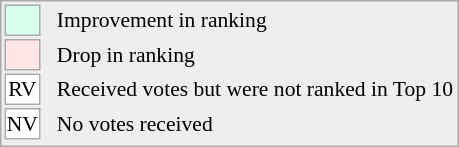<table align="right" style="font-size:90%; border:1px solid #aaaaaa; white-space:nowrap; background:#eeeeee;">
<tr>
<td style="background:#d8ffeb; width:20px; border:1px solid #aaaaaa;"> </td>
<td rowspan="5"> </td>
<td>Improvement in ranking</td>
</tr>
<tr>
<td style="background:#ffe6e6; width:20px; border:1px solid #aaaaaa;"> </td>
<td>Drop in ranking</td>
</tr>
<tr>
<td align="center" style="width:20px; border:1px solid #aaaaaa; background:white;">RV</td>
<td>Received votes but were not ranked in Top 10</td>
</tr>
<tr>
<td align="center" style="width:20px; border:1px solid #aaaaaa; background:white;">NV</td>
<td>No votes received</td>
</tr>
<tr>
</tr>
</table>
